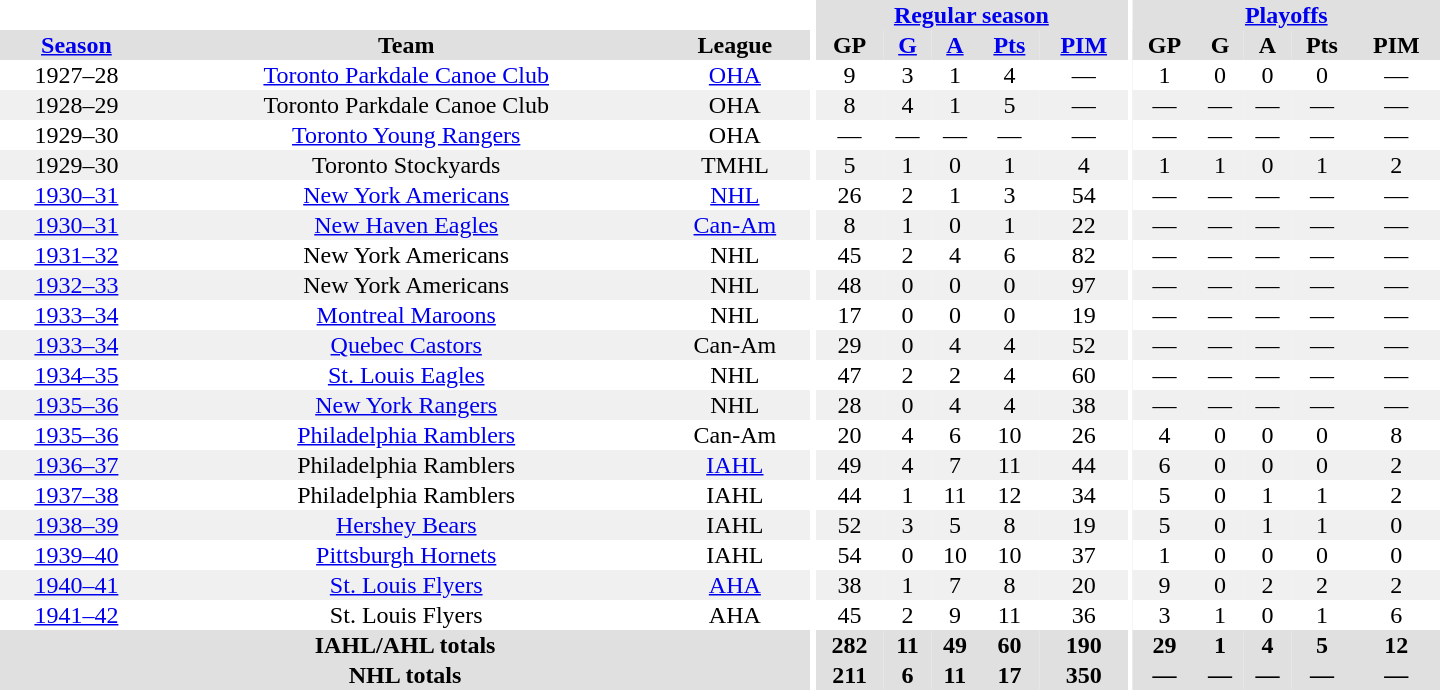<table border="0" cellpadding="1" cellspacing="0" style="text-align:center; width:60em">
<tr bgcolor="#e0e0e0">
<th colspan="3" bgcolor="#ffffff"></th>
<th rowspan="100" bgcolor="#ffffff"></th>
<th colspan="5"><a href='#'>Regular season</a></th>
<th rowspan="100" bgcolor="#ffffff"></th>
<th colspan="5"><a href='#'>Playoffs</a></th>
</tr>
<tr bgcolor="#e0e0e0">
<th><a href='#'>Season</a></th>
<th>Team</th>
<th>League</th>
<th>GP</th>
<th><a href='#'>G</a></th>
<th><a href='#'>A</a></th>
<th><a href='#'>Pts</a></th>
<th><a href='#'>PIM</a></th>
<th>GP</th>
<th>G</th>
<th>A</th>
<th>Pts</th>
<th>PIM</th>
</tr>
<tr>
<td>1927–28</td>
<td><a href='#'>Toronto Parkdale Canoe Club</a></td>
<td><a href='#'>OHA</a></td>
<td>9</td>
<td>3</td>
<td>1</td>
<td>4</td>
<td>—</td>
<td>1</td>
<td>0</td>
<td>0</td>
<td>0</td>
<td>—</td>
</tr>
<tr bgcolor="#f0f0f0">
<td>1928–29</td>
<td>Toronto Parkdale Canoe Club</td>
<td>OHA</td>
<td>8</td>
<td>4</td>
<td>1</td>
<td>5</td>
<td>—</td>
<td>—</td>
<td>—</td>
<td>—</td>
<td>—</td>
<td>—</td>
</tr>
<tr>
<td>1929–30</td>
<td><a href='#'>Toronto Young Rangers</a></td>
<td>OHA</td>
<td>—</td>
<td>—</td>
<td>—</td>
<td>—</td>
<td>—</td>
<td>—</td>
<td>—</td>
<td>—</td>
<td>—</td>
<td>—</td>
</tr>
<tr bgcolor="#f0f0f0">
<td>1929–30</td>
<td>Toronto Stockyards</td>
<td>TMHL</td>
<td>5</td>
<td>1</td>
<td>0</td>
<td>1</td>
<td>4</td>
<td>1</td>
<td>1</td>
<td>0</td>
<td>1</td>
<td>2</td>
</tr>
<tr>
<td><a href='#'>1930–31</a></td>
<td><a href='#'>New York Americans</a></td>
<td><a href='#'>NHL</a></td>
<td>26</td>
<td>2</td>
<td>1</td>
<td>3</td>
<td>54</td>
<td>—</td>
<td>—</td>
<td>—</td>
<td>—</td>
<td>—</td>
</tr>
<tr bgcolor="#f0f0f0">
<td><a href='#'>1930–31</a></td>
<td><a href='#'>New Haven Eagles</a></td>
<td><a href='#'>Can-Am</a></td>
<td>8</td>
<td>1</td>
<td>0</td>
<td>1</td>
<td>22</td>
<td>—</td>
<td>—</td>
<td>—</td>
<td>—</td>
<td>—</td>
</tr>
<tr>
<td><a href='#'>1931–32</a></td>
<td>New York Americans</td>
<td>NHL</td>
<td>45</td>
<td>2</td>
<td>4</td>
<td>6</td>
<td>82</td>
<td>—</td>
<td>—</td>
<td>—</td>
<td>—</td>
<td>—</td>
</tr>
<tr bgcolor="#f0f0f0">
<td><a href='#'>1932–33</a></td>
<td>New York Americans</td>
<td>NHL</td>
<td>48</td>
<td>0</td>
<td>0</td>
<td>0</td>
<td>97</td>
<td>—</td>
<td>—</td>
<td>—</td>
<td>—</td>
<td>—</td>
</tr>
<tr>
<td><a href='#'>1933–34</a></td>
<td><a href='#'>Montreal Maroons</a></td>
<td>NHL</td>
<td>17</td>
<td>0</td>
<td>0</td>
<td>0</td>
<td>19</td>
<td>—</td>
<td>—</td>
<td>—</td>
<td>—</td>
<td>—</td>
</tr>
<tr bgcolor="#f0f0f0">
<td><a href='#'>1933–34</a></td>
<td><a href='#'>Quebec Castors</a></td>
<td>Can-Am</td>
<td>29</td>
<td>0</td>
<td>4</td>
<td>4</td>
<td>52</td>
<td>—</td>
<td>—</td>
<td>—</td>
<td>—</td>
<td>—</td>
</tr>
<tr>
<td><a href='#'>1934–35</a></td>
<td><a href='#'>St. Louis Eagles</a></td>
<td>NHL</td>
<td>47</td>
<td>2</td>
<td>2</td>
<td>4</td>
<td>60</td>
<td>—</td>
<td>—</td>
<td>—</td>
<td>—</td>
<td>—</td>
</tr>
<tr bgcolor="#f0f0f0">
<td><a href='#'>1935–36</a></td>
<td><a href='#'>New York Rangers</a></td>
<td>NHL</td>
<td>28</td>
<td>0</td>
<td>4</td>
<td>4</td>
<td>38</td>
<td>—</td>
<td>—</td>
<td>—</td>
<td>—</td>
<td>—</td>
</tr>
<tr>
<td><a href='#'>1935–36</a></td>
<td><a href='#'>Philadelphia Ramblers</a></td>
<td>Can-Am</td>
<td>20</td>
<td>4</td>
<td>6</td>
<td>10</td>
<td>26</td>
<td>4</td>
<td>0</td>
<td>0</td>
<td>0</td>
<td>8</td>
</tr>
<tr bgcolor="#f0f0f0">
<td><a href='#'>1936–37</a></td>
<td>Philadelphia Ramblers</td>
<td><a href='#'>IAHL</a></td>
<td>49</td>
<td>4</td>
<td>7</td>
<td>11</td>
<td>44</td>
<td>6</td>
<td>0</td>
<td>0</td>
<td>0</td>
<td>2</td>
</tr>
<tr>
<td><a href='#'>1937–38</a></td>
<td>Philadelphia Ramblers</td>
<td>IAHL</td>
<td>44</td>
<td>1</td>
<td>11</td>
<td>12</td>
<td>34</td>
<td>5</td>
<td>0</td>
<td>1</td>
<td>1</td>
<td>2</td>
</tr>
<tr bgcolor="#f0f0f0">
<td><a href='#'>1938–39</a></td>
<td><a href='#'>Hershey Bears</a></td>
<td>IAHL</td>
<td>52</td>
<td>3</td>
<td>5</td>
<td>8</td>
<td>19</td>
<td>5</td>
<td>0</td>
<td>1</td>
<td>1</td>
<td>0</td>
</tr>
<tr>
<td><a href='#'>1939–40</a></td>
<td><a href='#'>Pittsburgh Hornets</a></td>
<td>IAHL</td>
<td>54</td>
<td>0</td>
<td>10</td>
<td>10</td>
<td>37</td>
<td>1</td>
<td>0</td>
<td>0</td>
<td>0</td>
<td>0</td>
</tr>
<tr bgcolor="#f0f0f0">
<td><a href='#'>1940–41</a></td>
<td><a href='#'>St. Louis Flyers</a></td>
<td><a href='#'>AHA</a></td>
<td>38</td>
<td>1</td>
<td>7</td>
<td>8</td>
<td>20</td>
<td>9</td>
<td>0</td>
<td>2</td>
<td>2</td>
<td>2</td>
</tr>
<tr>
<td><a href='#'>1941–42</a></td>
<td>St. Louis Flyers</td>
<td>AHA</td>
<td>45</td>
<td>2</td>
<td>9</td>
<td>11</td>
<td>36</td>
<td>3</td>
<td>1</td>
<td>0</td>
<td>1</td>
<td>6</td>
</tr>
<tr bgcolor="#e0e0e0">
<th colspan="3">IAHL/AHL totals</th>
<th>282</th>
<th>11</th>
<th>49</th>
<th>60</th>
<th>190</th>
<th>29</th>
<th>1</th>
<th>4</th>
<th>5</th>
<th>12</th>
</tr>
<tr bgcolor="#e0e0e0">
<th colspan="3">NHL totals</th>
<th>211</th>
<th>6</th>
<th>11</th>
<th>17</th>
<th>350</th>
<th>—</th>
<th>—</th>
<th>—</th>
<th>—</th>
<th>—</th>
</tr>
</table>
